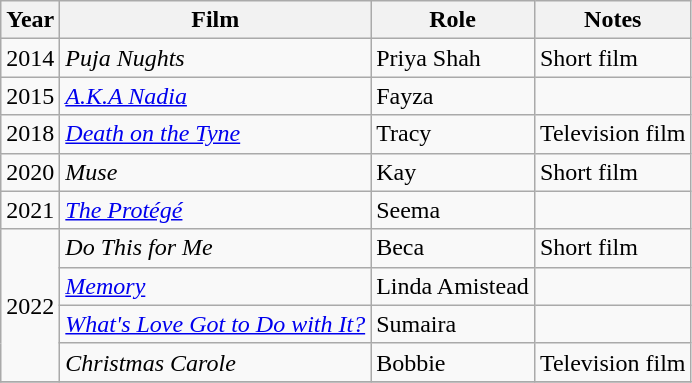<table class="wikitable sortable">
<tr>
<th>Year</th>
<th>Film</th>
<th>Role</th>
<th class="unsortable">Notes</th>
</tr>
<tr>
<td>2014</td>
<td><em>Puja Nughts</em></td>
<td>Priya Shah</td>
<td>Short film</td>
</tr>
<tr>
<td>2015</td>
<td><em><a href='#'>A.K.A Nadia</a></em></td>
<td>Fayza</td>
<td></td>
</tr>
<tr>
<td>2018</td>
<td><em><a href='#'>Death on the Tyne</a></em></td>
<td>Tracy</td>
<td>Television film</td>
</tr>
<tr>
<td>2020</td>
<td><em>Muse</em></td>
<td>Kay</td>
<td>Short film</td>
</tr>
<tr>
<td>2021</td>
<td><em><a href='#'>The Protégé</a></em></td>
<td>Seema</td>
<td></td>
</tr>
<tr>
<td rowspan="4">2022</td>
<td><em>Do This for Me</em></td>
<td>Beca</td>
<td>Short film</td>
</tr>
<tr>
<td><em><a href='#'>Memory</a></em></td>
<td>Linda Amistead</td>
<td></td>
</tr>
<tr>
<td><em><a href='#'>What's Love Got to Do with It?</a></em></td>
<td>Sumaira</td>
<td></td>
</tr>
<tr>
<td><em>Christmas Carole</em></td>
<td>Bobbie</td>
<td>Television film</td>
</tr>
<tr>
</tr>
</table>
